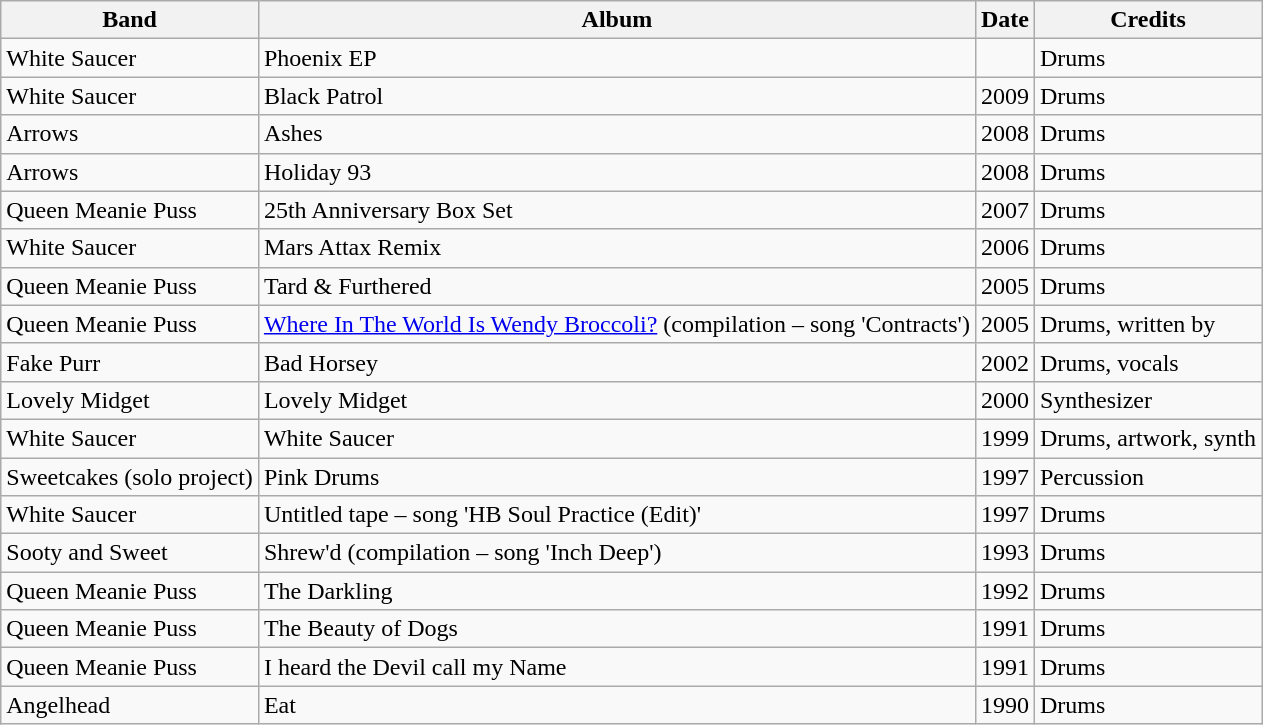<table class="wikitable">
<tr>
<th>Band</th>
<th>Album</th>
<th>Date</th>
<th>Credits</th>
</tr>
<tr>
<td>White Saucer</td>
<td>Phoenix EP</td>
<td></td>
<td>Drums</td>
</tr>
<tr>
<td>White Saucer</td>
<td>Black Patrol</td>
<td>2009</td>
<td>Drums</td>
</tr>
<tr>
<td>Arrows</td>
<td>Ashes</td>
<td>2008</td>
<td>Drums</td>
</tr>
<tr>
<td>Arrows</td>
<td>Holiday 93</td>
<td>2008</td>
<td>Drums</td>
</tr>
<tr>
<td>Queen Meanie Puss</td>
<td>25th Anniversary Box Set</td>
<td>2007</td>
<td>Drums</td>
</tr>
<tr>
<td>White Saucer</td>
<td>Mars Attax Remix</td>
<td>2006</td>
<td>Drums</td>
</tr>
<tr>
<td>Queen Meanie Puss</td>
<td>Tard & Furthered</td>
<td>2005</td>
<td>Drums</td>
</tr>
<tr>
<td>Queen Meanie Puss</td>
<td><a href='#'>Where In The World Is Wendy Broccoli?</a> (compilation – song 'Contracts')</td>
<td>2005</td>
<td>Drums, written by</td>
</tr>
<tr>
<td>Fake Purr</td>
<td>Bad Horsey</td>
<td>2002</td>
<td>Drums, vocals</td>
</tr>
<tr>
<td>Lovely Midget</td>
<td>Lovely Midget</td>
<td>2000</td>
<td>Synthesizer</td>
</tr>
<tr>
<td>White Saucer</td>
<td>White Saucer</td>
<td>1999</td>
<td>Drums, artwork, synth</td>
</tr>
<tr>
<td>Sweetcakes (solo project)</td>
<td>Pink Drums</td>
<td>1997</td>
<td>Percussion</td>
</tr>
<tr>
<td>White Saucer</td>
<td>Untitled tape – song 'HB Soul Practice (Edit)'</td>
<td>1997</td>
<td>Drums</td>
</tr>
<tr>
<td>Sooty and Sweet</td>
<td>Shrew'd (compilation – song 'Inch Deep')</td>
<td>1993</td>
<td>Drums</td>
</tr>
<tr>
<td>Queen Meanie Puss</td>
<td>The Darkling</td>
<td>1992</td>
<td>Drums</td>
</tr>
<tr>
<td>Queen Meanie Puss</td>
<td>The Beauty of Dogs</td>
<td>1991</td>
<td>Drums</td>
</tr>
<tr>
<td>Queen Meanie Puss</td>
<td>I heard the Devil call my Name</td>
<td>1991</td>
<td>Drums</td>
</tr>
<tr>
<td>Angelhead</td>
<td>Eat</td>
<td>1990</td>
<td>Drums</td>
</tr>
</table>
